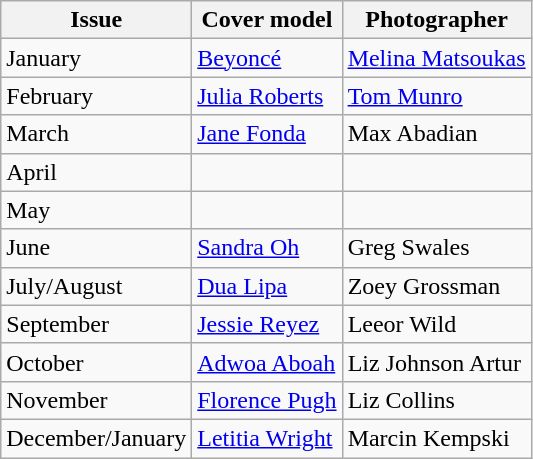<table class="sortable wikitable">
<tr>
<th>Issue</th>
<th>Cover model</th>
<th>Photographer</th>
</tr>
<tr>
<td>January</td>
<td><a href='#'>Beyoncé</a></td>
<td><a href='#'>Melina Matsoukas</a></td>
</tr>
<tr>
<td>February</td>
<td><a href='#'>Julia Roberts</a></td>
<td><a href='#'>Tom Munro</a></td>
</tr>
<tr>
<td>March</td>
<td><a href='#'>Jane Fonda</a></td>
<td>Max Abadian</td>
</tr>
<tr>
<td>April</td>
<td></td>
<td></td>
</tr>
<tr>
<td>May</td>
<td></td>
<td></td>
</tr>
<tr>
<td>June</td>
<td><a href='#'>Sandra Oh</a></td>
<td>Greg Swales</td>
</tr>
<tr>
<td>July/August</td>
<td><a href='#'>Dua Lipa</a></td>
<td>Zoey Grossman</td>
</tr>
<tr>
<td>September</td>
<td><a href='#'>Jessie Reyez</a></td>
<td>Leeor Wild</td>
</tr>
<tr>
<td>October</td>
<td><a href='#'>Adwoa Aboah</a></td>
<td>Liz Johnson Artur</td>
</tr>
<tr>
<td>November</td>
<td><a href='#'>Florence Pugh</a></td>
<td>Liz Collins</td>
</tr>
<tr>
<td>December/January</td>
<td><a href='#'>Letitia Wright</a></td>
<td>Marcin Kempski</td>
</tr>
</table>
